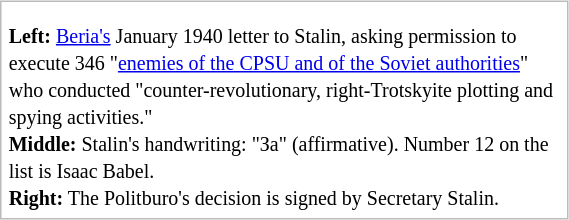<table cellpadding="3" cellspacing="2" style="float; margin: 5px; width:30%; border: solid 1px #bbb;" align="right">
<tr>
<td></td>
<td></td>
<td></td>
</tr>
<tr>
<td colspan="3" align="left"><small><strong>Left:</strong> <a href='#'>Beria's</a> January 1940 letter to Stalin, asking permission to execute 346 "<a href='#'>enemies of the CPSU and of the Soviet authorities</a>" who conducted "counter-revolutionary, right-Trotskyite plotting and spying activities."<br><strong>Middle:</strong> Stalin's handwriting: "За" (affirmative). Number 12 on the list is Isaac Babel.<br><strong>Right:</strong> The Politburo's decision is signed by Secretary Stalin.</small></td>
</tr>
</table>
